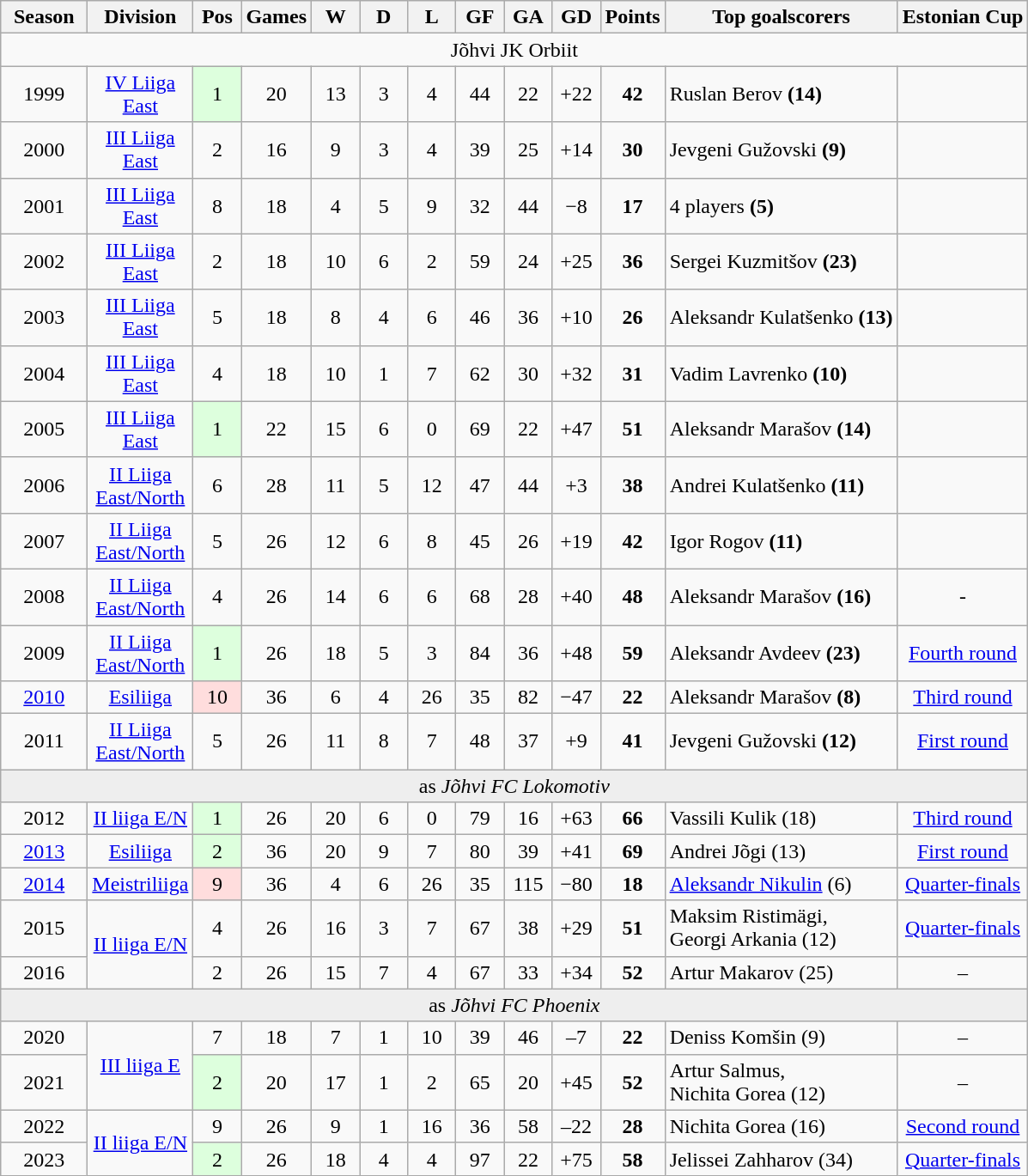<table class="wikitable">
<tr>
<th width=60px>Season</th>
<th width=50px>Division</th>
<th width=30px>Pos</th>
<th width=30px>Games</th>
<th width=30px>W</th>
<th width=30px>D</th>
<th width=30px>L</th>
<th width=30px>GF</th>
<th width=30px>GA</th>
<th width=30px>GD</th>
<th width=30px>Points</th>
<th>Top goalscorers</th>
<th>Estonian Cup</th>
</tr>
<tr align=center>
<td colspan="13">Jõhvi JK Orbiit</td>
</tr>
<tr align=center>
<td>1999</td>
<td><a href='#'>IV Liiga East</a></td>
<td bgcolor="#DDFFDD">1</td>
<td>20</td>
<td>13</td>
<td>3</td>
<td>4</td>
<td>44</td>
<td>22</td>
<td>+22</td>
<td><strong>42</strong></td>
<td align="left"> Ruslan Berov <strong>(14)</strong></td>
<td></td>
</tr>
<tr align=center>
<td>2000</td>
<td><a href='#'>III Liiga East</a></td>
<td>2</td>
<td>16</td>
<td>9</td>
<td>3</td>
<td>4</td>
<td>39</td>
<td>25</td>
<td>+14</td>
<td><strong>30</strong></td>
<td align="left"> Jevgeni Gužovski <strong>(9)</strong></td>
<td></td>
</tr>
<tr align=center>
<td>2001</td>
<td><a href='#'>III Liiga East</a></td>
<td>8</td>
<td>18</td>
<td>4</td>
<td>5</td>
<td>9</td>
<td>32</td>
<td>44</td>
<td>−8</td>
<td><strong>17</strong></td>
<td align="left">4 players <strong>(5)</strong></td>
<td></td>
</tr>
<tr align=center>
<td>2002</td>
<td><a href='#'>III Liiga East</a></td>
<td>2</td>
<td>18</td>
<td>10</td>
<td>6</td>
<td>2</td>
<td>59</td>
<td>24</td>
<td>+25</td>
<td><strong>36</strong></td>
<td align="left"> Sergei Kuzmitšov <strong>(23)</strong></td>
<td></td>
</tr>
<tr align=center>
<td>2003</td>
<td><a href='#'>III Liiga East</a></td>
<td>5</td>
<td>18</td>
<td>8</td>
<td>4</td>
<td>6</td>
<td>46</td>
<td>36</td>
<td>+10</td>
<td><strong>26</strong></td>
<td align="left"> Aleksandr Kulatšenko <strong>(13)</strong></td>
<td></td>
</tr>
<tr align=center>
<td>2004</td>
<td><a href='#'>III Liiga East</a></td>
<td>4</td>
<td>18</td>
<td>10</td>
<td>1</td>
<td>7</td>
<td>62</td>
<td>30</td>
<td>+32</td>
<td><strong>31</strong></td>
<td align="left"> Vadim Lavrenko <strong>(10)</strong></td>
<td></td>
</tr>
<tr align=center>
<td>2005</td>
<td><a href='#'>III Liiga East</a></td>
<td bgcolor="#DDFFDD">1</td>
<td>22</td>
<td>15</td>
<td>6</td>
<td>0</td>
<td>69</td>
<td>22</td>
<td>+47</td>
<td><strong>51</strong></td>
<td align="left"> Aleksandr Marašov <strong>(14)</strong></td>
<td></td>
</tr>
<tr align=center>
<td>2006</td>
<td><a href='#'>II Liiga East/North</a></td>
<td>6</td>
<td>28</td>
<td>11</td>
<td>5</td>
<td>12</td>
<td>47</td>
<td>44</td>
<td>+3</td>
<td><strong>38</strong></td>
<td align="left"> Andrei Kulatšenko <strong>(11)</strong></td>
<td></td>
</tr>
<tr align=center>
<td>2007</td>
<td><a href='#'>II Liiga East/North</a></td>
<td>5</td>
<td>26</td>
<td>12</td>
<td>6</td>
<td>8</td>
<td>45</td>
<td>26</td>
<td>+19</td>
<td><strong>42</strong></td>
<td align="left"> Igor Rogov <strong>(11)</strong></td>
<td></td>
</tr>
<tr align=center>
<td>2008</td>
<td><a href='#'>II Liiga East/North</a></td>
<td>4</td>
<td>26</td>
<td>14</td>
<td>6</td>
<td>6</td>
<td>68</td>
<td>28</td>
<td>+40</td>
<td><strong>48</strong></td>
<td align="left"> Aleksandr Marašov <strong>(16)</strong></td>
<td>-</td>
</tr>
<tr align=center>
<td>2009</td>
<td><a href='#'>II Liiga East/North</a></td>
<td bgcolor="#DDFFDD">1</td>
<td>26</td>
<td>18</td>
<td>5</td>
<td>3</td>
<td>84</td>
<td>36</td>
<td>+48</td>
<td><strong>59</strong></td>
<td align="left"> Aleksandr Avdeev <strong>(23)</strong></td>
<td><a href='#'>Fourth round</a></td>
</tr>
<tr align=center>
<td><a href='#'>2010</a></td>
<td><a href='#'>Esiliiga</a></td>
<td bgcolor="#FFDDDD">10</td>
<td>36</td>
<td>6</td>
<td>4</td>
<td>26</td>
<td>35</td>
<td>82</td>
<td>−47</td>
<td><strong>22</strong></td>
<td align="left"> Aleksandr Marašov <strong>(8)</strong></td>
<td><a href='#'>Third round</a></td>
</tr>
<tr align=center>
<td>2011</td>
<td><a href='#'>II Liiga East/North</a></td>
<td>5</td>
<td>26</td>
<td>11</td>
<td>8</td>
<td>7</td>
<td>48</td>
<td>37</td>
<td>+9</td>
<td><strong>41</strong></td>
<td align="left"> Jevgeni Gužovski <strong>(12)</strong></td>
<td><a href='#'>First round</a></td>
</tr>
<tr bgcolor=#EEEEEE align="center">
<td colspan="13">as <em>Jõhvi FC Lokomotiv</em></td>
</tr>
<tr align=center>
<td>2012</td>
<td><a href='#'>II liiga E/N</a></td>
<td bgcolor="#DDFFDD">1</td>
<td>26</td>
<td>20</td>
<td>6</td>
<td>0</td>
<td>79</td>
<td>16</td>
<td>+63</td>
<td><strong>66</strong></td>
<td align="left"> Vassili Kulik (18)</td>
<td><a href='#'>Third round</a></td>
</tr>
<tr align=center>
<td><a href='#'>2013</a></td>
<td><a href='#'>Esiliiga</a></td>
<td bgcolor="#DDFFDD">2</td>
<td>36</td>
<td>20</td>
<td>9</td>
<td>7</td>
<td>80</td>
<td>39</td>
<td>+41</td>
<td><strong>69</strong></td>
<td align="left"> Andrei Jõgi (13)</td>
<td><a href='#'>First round</a></td>
</tr>
<tr align=center>
<td><a href='#'>2014</a></td>
<td><a href='#'>Meistriliiga</a></td>
<td bgcolor="#FFDDDD">9</td>
<td>36</td>
<td>4</td>
<td>6</td>
<td>26</td>
<td>35</td>
<td>115</td>
<td>−80</td>
<td><strong>18</strong></td>
<td align="left"> <a href='#'>Aleksandr Nikulin</a> (6)</td>
<td><a href='#'>Quarter-finals</a></td>
</tr>
<tr align=center>
<td>2015</td>
<td rowspan=2><a href='#'>II liiga E/N</a></td>
<td>4</td>
<td>26</td>
<td>16</td>
<td>3</td>
<td>7</td>
<td>67</td>
<td>38</td>
<td>+29</td>
<td><strong>51</strong></td>
<td align="left"> Maksim Ristimägi,<br> Georgi Arkania (12)</td>
<td><a href='#'>Quarter-finals</a></td>
</tr>
<tr align=center>
<td>2016</td>
<td>2</td>
<td>26</td>
<td>15</td>
<td>7</td>
<td>4</td>
<td>67</td>
<td>33</td>
<td>+34</td>
<td><strong>52</strong></td>
<td align="left"> Artur Makarov (25)</td>
<td>–</td>
</tr>
<tr bgcolor=#EEEEEE align="center">
<td colspan="13">as <em>Jõhvi FC Phoenix</em></td>
</tr>
<tr align=center>
<td>2020</td>
<td rowspan=2><a href='#'>III liiga E</a></td>
<td>7</td>
<td>18</td>
<td>7</td>
<td>1</td>
<td>10</td>
<td>39</td>
<td>46</td>
<td>–7</td>
<td><strong>22</strong></td>
<td align="left"> Deniss Komšin (9)</td>
<td>–</td>
</tr>
<tr align=center>
<td>2021</td>
<td bgcolor="#DDFFDD">2</td>
<td>20</td>
<td>17</td>
<td>1</td>
<td>2</td>
<td>65</td>
<td>20</td>
<td>+45</td>
<td><strong>52</strong></td>
<td align="left"> Artur Salmus,<br> Nichita Gorea (12)</td>
<td>–</td>
</tr>
<tr align=center>
<td>2022</td>
<td rowspan=2><a href='#'>II liiga E/N</a></td>
<td>9</td>
<td>26</td>
<td>9</td>
<td>1</td>
<td>16</td>
<td>36</td>
<td>58</td>
<td>–22</td>
<td><strong>28</strong></td>
<td align="left"> Nichita Gorea (16)</td>
<td><a href='#'>Second round</a></td>
</tr>
<tr align=center>
<td>2023</td>
<td bgcolor="#DDFFDD">2</td>
<td>26</td>
<td>18</td>
<td>4</td>
<td>4</td>
<td>97</td>
<td>22</td>
<td>+75</td>
<td><strong>58</strong></td>
<td align="left"> Jelissei Zahharov (34)</td>
<td><a href='#'>Quarter-finals</a></td>
</tr>
</table>
